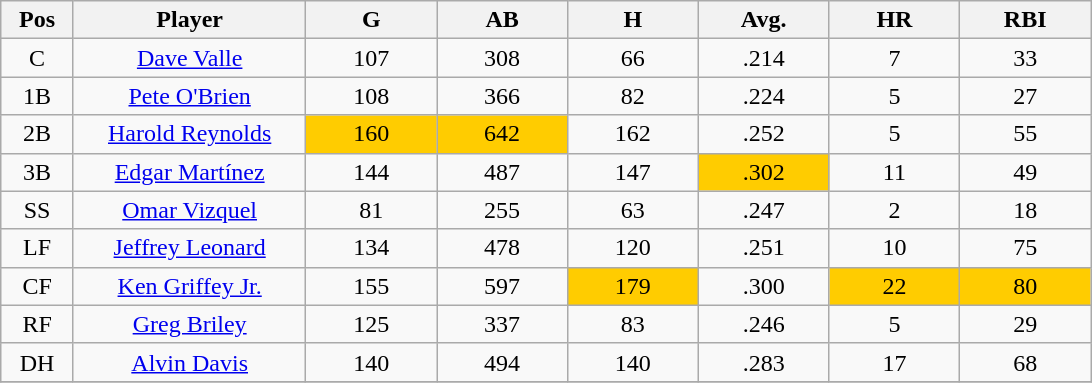<table class="wikitable sortable">
<tr>
<th bgcolor="#DDDDFF" width="5%">Pos</th>
<th bgcolor="#DDDDFF" width="16%">Player</th>
<th bgcolor="#DDDDFF" width="9%">G</th>
<th bgcolor="#DDDDFF" width="9%">AB</th>
<th bgcolor="#DDDDFF" width="9%">H</th>
<th bgcolor="#DDDDFF" width="9%">Avg.</th>
<th bgcolor="#DDDDFF" width="9%">HR</th>
<th bgcolor="#DDDDFF" width="9%">RBI</th>
</tr>
<tr align="center">
<td>C</td>
<td><a href='#'>Dave Valle</a></td>
<td>107</td>
<td>308</td>
<td>66</td>
<td>.214</td>
<td>7</td>
<td>33</td>
</tr>
<tr align="center">
<td>1B</td>
<td><a href='#'>Pete O'Brien</a></td>
<td>108</td>
<td>366</td>
<td>82</td>
<td>.224</td>
<td>5</td>
<td>27</td>
</tr>
<tr align="center">
<td>2B</td>
<td><a href='#'>Harold Reynolds</a></td>
<td bgcolor="#FFCC00">160</td>
<td bgcolor="#FFCC00">642</td>
<td>162</td>
<td>.252</td>
<td>5</td>
<td>55</td>
</tr>
<tr align="center">
<td>3B</td>
<td><a href='#'>Edgar Martínez</a></td>
<td>144</td>
<td>487</td>
<td>147</td>
<td bgcolor="#FFCC00">.302</td>
<td>11</td>
<td>49</td>
</tr>
<tr align="center">
<td>SS</td>
<td><a href='#'>Omar Vizquel</a></td>
<td>81</td>
<td>255</td>
<td>63</td>
<td>.247</td>
<td>2</td>
<td>18</td>
</tr>
<tr align="center">
<td>LF</td>
<td><a href='#'>Jeffrey Leonard</a></td>
<td>134</td>
<td>478</td>
<td>120</td>
<td>.251</td>
<td>10</td>
<td>75</td>
</tr>
<tr align="center">
<td>CF</td>
<td><a href='#'>Ken Griffey Jr.</a></td>
<td>155</td>
<td>597</td>
<td bgcolor="#FFCC00">179</td>
<td>.300</td>
<td bgcolor="#FFCC00">22</td>
<td bgcolor="#FFCC00">80</td>
</tr>
<tr align="center">
<td>RF</td>
<td><a href='#'>Greg Briley</a></td>
<td>125</td>
<td>337</td>
<td>83</td>
<td>.246</td>
<td>5</td>
<td>29</td>
</tr>
<tr align="center">
<td>DH</td>
<td><a href='#'>Alvin Davis</a></td>
<td>140</td>
<td>494</td>
<td>140</td>
<td>.283</td>
<td>17</td>
<td>68</td>
</tr>
<tr align="center">
</tr>
</table>
